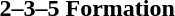<table style="float: center; width: 200px; border: 0px">
<tr>
<td><br><strong>2–3–5 Formation</strong>
<div>












</div></td>
</tr>
</table>
